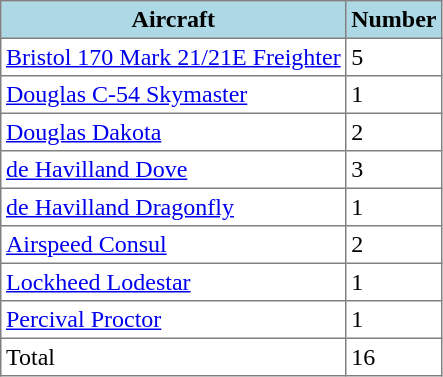<table class="toccolours" border="1" cellpadding="3" style="border-collapse:collapse">
<tr bgcolor=lightblue>
<th>Aircraft</th>
<th>Number</th>
</tr>
<tr>
<td><a href='#'>Bristol 170 Mark 21/21E Freighter</a></td>
<td>5</td>
</tr>
<tr>
<td><a href='#'>Douglas C-54 Skymaster</a></td>
<td>1</td>
</tr>
<tr>
<td><a href='#'>Douglas Dakota</a></td>
<td>2</td>
</tr>
<tr>
<td><a href='#'>de Havilland Dove</a></td>
<td>3</td>
</tr>
<tr>
<td><a href='#'>de Havilland Dragonfly</a></td>
<td>1</td>
</tr>
<tr>
<td><a href='#'>Airspeed Consul</a></td>
<td>2</td>
</tr>
<tr>
<td><a href='#'>Lockheed Lodestar</a></td>
<td>1</td>
</tr>
<tr>
<td><a href='#'>Percival Proctor</a></td>
<td>1</td>
</tr>
<tr>
<td>Total</td>
<td>16</td>
</tr>
</table>
